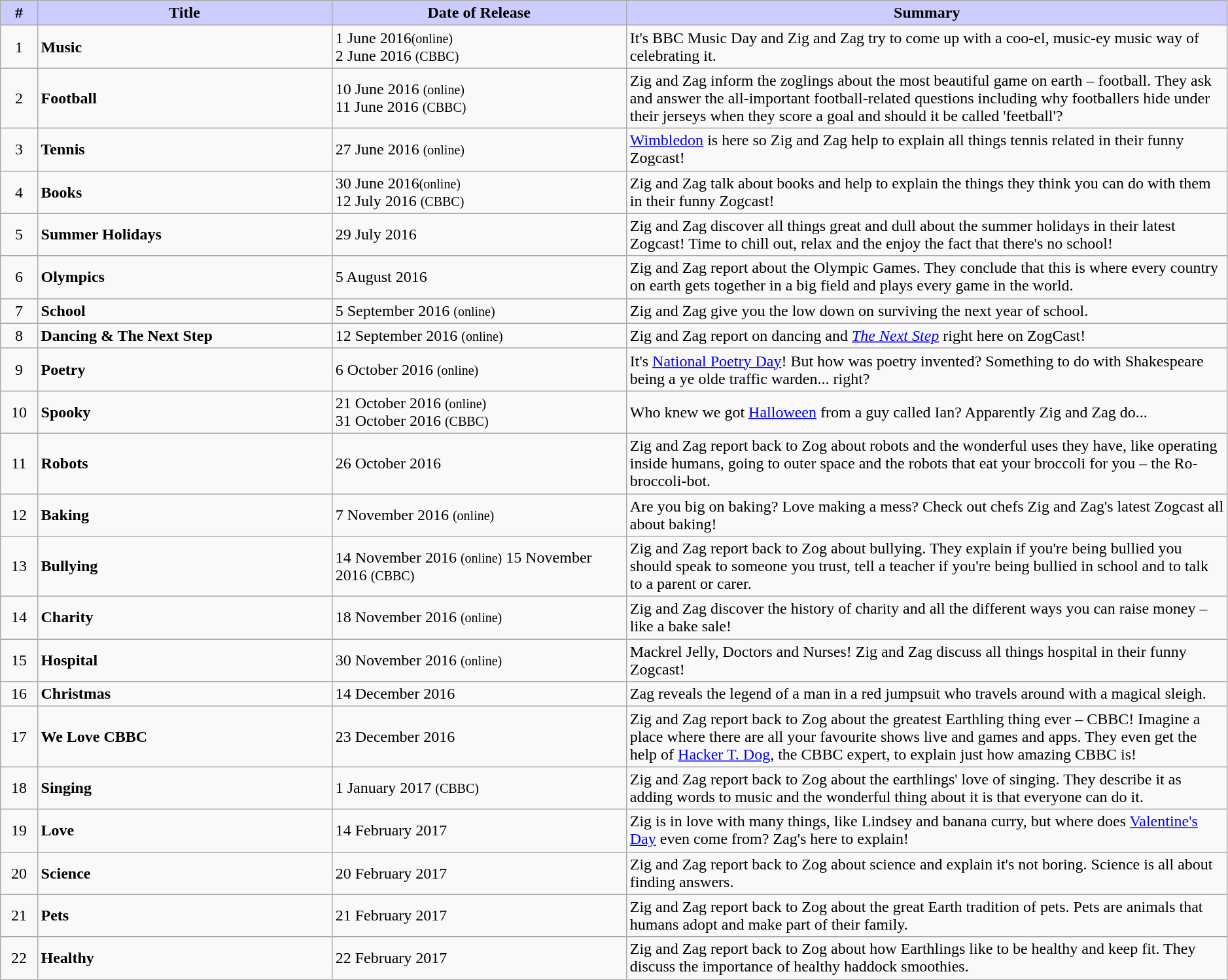<table class="wikitable" style="width:99%;">
<tr>
<th style="background:#ccf; width:3%;">#</th>
<th style="background:#ccf; width:24%;">Title</th>
<th style="background:#ccf; width:24%;">Date of Release</th>
<th style="background:#ccf;">Summary</th>
</tr>
<tr>
<td style="text-align:center;">1</td>
<td><strong>Music </strong></td>
<td>1 June 2016<small>(online)</small><br>2 June 2016 <small>(CBBC)</small></td>
<td>It's BBC Music Day and Zig and Zag try to come up with a coo-el, music-ey music way of celebrating it.</td>
</tr>
<tr>
<td style="text-align:center;">2</td>
<td><strong>Football</strong></td>
<td>10 June 2016 <small>(online)</small><br>11 June 2016 <small>(CBBC)</small></td>
<td>Zig and Zag inform the zoglings about the most beautiful game on earth – football. They ask and answer the all-important football-related questions including why footballers hide under their jerseys when they score a goal and should it be called 'feetball'?</td>
</tr>
<tr>
<td style="text-align:center;">3</td>
<td><strong>Tennis</strong></td>
<td>27 June 2016 <small>(online)</small></td>
<td><a href='#'>Wimbledon</a> is here so Zig and Zag help to explain all things tennis related in their funny Zogcast!</td>
</tr>
<tr>
<td style="text-align:center;">4</td>
<td><strong>Books</strong></td>
<td>30 June 2016<small>(online)</small><br> 12 July 2016 <small>(CBBC)</small></td>
<td>Zig and Zag talk about books and help to explain the things they think you can do with them in their funny Zogcast!</td>
</tr>
<tr>
<td style="text-align:center;">5</td>
<td><strong>Summer Holidays</strong></td>
<td>29 July 2016</td>
<td>Zig and Zag discover all things great and dull about the summer holidays in their latest Zogcast! Time to chill out, relax and the enjoy the fact that there's no school!</td>
</tr>
<tr>
<td style="text-align:center;">6</td>
<td><strong>Olympics</strong></td>
<td>5 August 2016</td>
<td>Zig and Zag report about the Olympic Games. They conclude that this is where every country on earth gets together in a big field and plays every game in the world.</td>
</tr>
<tr>
<td style="text-align:center;">7</td>
<td><strong>School</strong></td>
<td>5 September 2016 <small>(online)</small></td>
<td>Zig and Zag give you the low down on surviving the next year of school.</td>
</tr>
<tr>
<td style="text-align:center;">8</td>
<td><strong>Dancing & The Next Step</strong></td>
<td>12 September 2016 <small>(online)</small></td>
<td>Zig and Zag report on dancing and <em><a href='#'>The Next Step</a></em> right here on ZogCast!</td>
</tr>
<tr>
<td style="text-align:center;">9</td>
<td><strong>Poetry</strong></td>
<td>6 October 2016 <small>(online)</small></td>
<td>It's <a href='#'>National Poetry Day</a>! But how was poetry invented? Something to do with Shakespeare being a ye olde traffic warden... right?</td>
</tr>
<tr>
<td style="text-align:center;">10</td>
<td><strong>Spooky</strong></td>
<td>21 October 2016 <small>(online)</small><br> 31 October 2016 <small>(CBBC)</small></td>
<td>Who knew we got <a href='#'>Halloween</a> from a guy called Ian? Apparently Zig and Zag do...</td>
</tr>
<tr>
<td style="text-align:center;">11</td>
<td><strong>Robots</strong></td>
<td>26 October 2016</td>
<td>Zig and Zag report back to Zog about robots and the wonderful uses they have, like operating inside humans, going to outer space and the robots that eat your broccoli for you – the Ro-broccoli-bot.</td>
</tr>
<tr>
<td style="text-align:center;">12</td>
<td><strong>Baking</strong></td>
<td>7 November 2016 <small>(online)</small></td>
<td>Are you big on baking? Love making a mess? Check out chefs Zig and Zag's latest Zogcast all about baking!</td>
</tr>
<tr>
<td style="text-align:center;">13</td>
<td><strong>Bullying</strong></td>
<td>14 November 2016 <small>(online)</small> 15 November 2016 <small>(CBBC)</small></td>
<td>Zig and Zag report back to Zog about bullying. They explain if you're being bullied you should speak to someone you trust, tell a teacher if you're being bullied in school and to talk to a parent or carer.</td>
</tr>
<tr>
<td style="text-align:center;">14</td>
<td><strong>Charity</strong></td>
<td>18 November 2016 <small>(online)</small></td>
<td>Zig and Zag discover the history of charity and all the different ways you can raise money – like a bake sale!</td>
</tr>
<tr>
<td style="text-align:center;">15</td>
<td><strong>Hospital</strong></td>
<td>30 November 2016 <small>(online)</small></td>
<td>Mackrel Jelly, Doctors and Nurses! Zig and Zag discuss all things hospital in their funny Zogcast!</td>
</tr>
<tr>
<td style="text-align:center;">16</td>
<td><strong>Christmas</strong></td>
<td>14 December 2016</td>
<td>Zag reveals the legend of a man in a red jumpsuit who travels around with a magical sleigh.</td>
</tr>
<tr>
<td style="text-align:center;">17</td>
<td><strong>We Love CBBC </strong></td>
<td>23 December 2016</td>
<td>Zig and Zag report back to Zog about the greatest Earthling thing ever – CBBC! Imagine a place where there are all your favourite shows live and games and apps. They even get the help of <a href='#'>Hacker T. Dog</a>, the CBBC expert, to explain just how amazing CBBC is!</td>
</tr>
<tr>
<td style="text-align:center;">18</td>
<td><strong>Singing</strong></td>
<td>1 January 2017 <small>(CBBC)</small></td>
<td>Zig and Zag report back to Zog about the earthlings' love of singing. They describe it as adding words to music and the wonderful thing about it is that everyone can do it.</td>
</tr>
<tr>
<td style="text-align:center;">19</td>
<td><strong>Love</strong></td>
<td>14 February 2017</td>
<td>Zig is in love with many things, like Lindsey and banana curry, but where does <a href='#'>Valentine's Day</a> even come from? Zag's here to explain!</td>
</tr>
<tr>
<td style="text-align:center;">20</td>
<td><strong>Science</strong></td>
<td>20 February 2017</td>
<td>Zig and Zag report back to Zog about science and explain it's not boring. Science is all about finding answers.</td>
</tr>
<tr>
<td style="text-align:center;">21</td>
<td><strong>Pets</strong></td>
<td>21 February 2017</td>
<td>Zig and Zag report back to Zog about the great Earth tradition of pets. Pets are animals that humans adopt and make part of their family.</td>
</tr>
<tr>
<td style="text-align:center;">22</td>
<td><strong>Healthy</strong></td>
<td>22 February 2017</td>
<td>Zig and Zag report back to Zog about how Earthlings like to be healthy and keep fit. They discuss the importance of healthy haddock smoothies.</td>
</tr>
</table>
